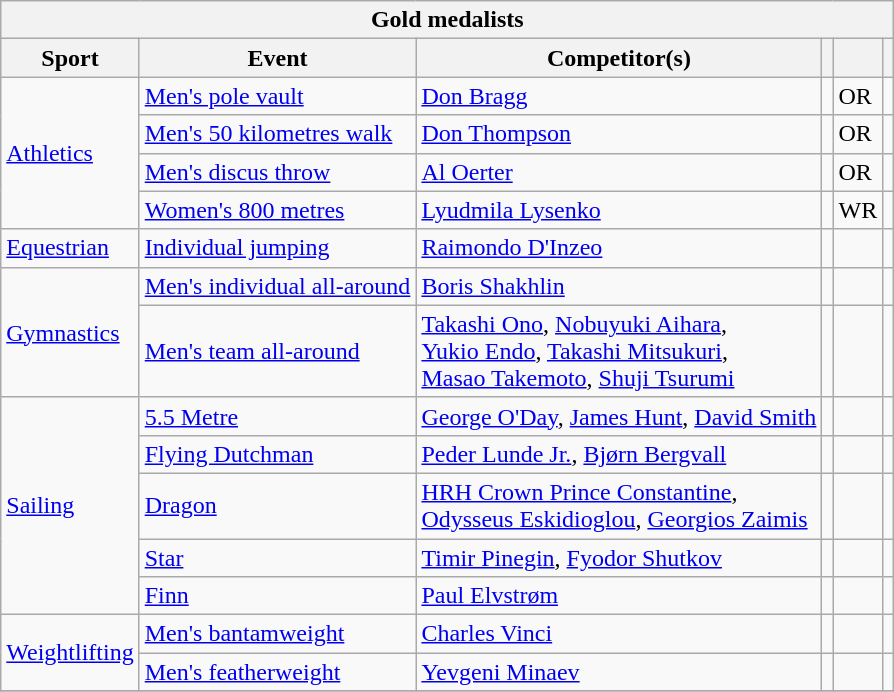<table class="wikitable">
<tr>
<th colspan="6">Gold medalists</th>
</tr>
<tr>
<th>Sport</th>
<th>Event</th>
<th>Competitor(s)</th>
<th></th>
<th></th>
<th></th>
</tr>
<tr>
<td rowspan="4"><a href='#'>Athletics</a></td>
<td><a href='#'>Men's pole vault</a></td>
<td><a href='#'>Don Bragg</a></td>
<td></td>
<td>OR</td>
<td></td>
</tr>
<tr>
<td><a href='#'>Men's 50 kilometres walk</a></td>
<td><a href='#'>Don Thompson</a></td>
<td></td>
<td>OR</td>
<td></td>
</tr>
<tr>
<td><a href='#'>Men's discus throw</a></td>
<td><a href='#'>Al Oerter</a></td>
<td></td>
<td>OR</td>
<td></td>
</tr>
<tr>
<td><a href='#'>Women's 800 metres</a></td>
<td><a href='#'>Lyudmila Lysenko</a></td>
<td></td>
<td>WR</td>
<td></td>
</tr>
<tr>
<td><a href='#'>Equestrian</a></td>
<td><a href='#'>Individual jumping</a></td>
<td><a href='#'>Raimondo D'Inzeo</a></td>
<td></td>
<td></td>
<td></td>
</tr>
<tr>
<td rowspan="2"><a href='#'>Gymnastics</a></td>
<td><a href='#'>Men's individual all-around</a></td>
<td><a href='#'>Boris Shakhlin</a></td>
<td></td>
<td></td>
<td></td>
</tr>
<tr>
<td><a href='#'>Men's team all-around</a></td>
<td><a href='#'>Takashi Ono</a>, <a href='#'>Nobuyuki Aihara</a>, <br><a href='#'>Yukio Endo</a>, <a href='#'>Takashi Mitsukuri</a>, <br><a href='#'>Masao Takemoto</a>, <a href='#'>Shuji Tsurumi</a></td>
<td></td>
<td></td>
<td></td>
</tr>
<tr>
<td rowspan="5"><a href='#'>Sailing</a></td>
<td><a href='#'>5.5 Metre</a></td>
<td><a href='#'>George O'Day</a>, <a href='#'>James Hunt</a>, <a href='#'>David Smith</a></td>
<td></td>
<td></td>
<td></td>
</tr>
<tr>
<td><a href='#'>Flying Dutchman</a></td>
<td><a href='#'>Peder Lunde Jr.</a>, <a href='#'>Bjørn Bergvall</a></td>
<td></td>
<td></td>
<td></td>
</tr>
<tr>
<td><a href='#'>Dragon</a></td>
<td><a href='#'>HRH Crown Prince Constantine</a>,<br><a href='#'>Odysseus Eskidioglou</a>, <a href='#'>Georgios Zaimis</a></td>
<td></td>
<td></td>
<td></td>
</tr>
<tr>
<td><a href='#'>Star</a></td>
<td><a href='#'>Timir Pinegin</a>, <a href='#'>Fyodor Shutkov</a></td>
<td></td>
<td></td>
<td></td>
</tr>
<tr>
<td><a href='#'>Finn</a></td>
<td><a href='#'>Paul Elvstrøm</a></td>
<td></td>
<td></td>
<td></td>
</tr>
<tr>
<td rowspan="2"><a href='#'>Weightlifting</a></td>
<td><a href='#'>Men's bantamweight</a></td>
<td><a href='#'>Charles Vinci</a></td>
<td></td>
<td></td>
<td></td>
</tr>
<tr>
<td><a href='#'>Men's featherweight</a></td>
<td><a href='#'>Yevgeni Minaev</a></td>
<td></td>
<td></td>
<td></td>
</tr>
<tr>
</tr>
</table>
